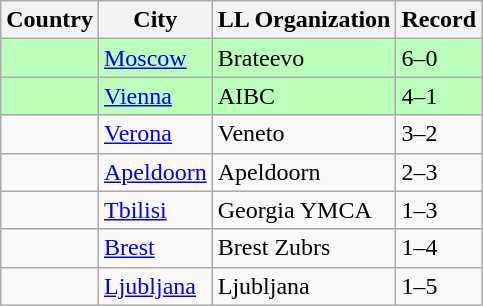<table class="wikitable">
<tr>
<th>Country</th>
<th>City</th>
<th>LL Organization</th>
<th>Record</th>
</tr>
<tr style="background:#bfb;">
<td><strong></strong></td>
<td><a href='#'>Moscow</a></td>
<td>Brateevo</td>
<td>6–0</td>
</tr>
<tr style="background:#bfb;">
<td><strong></strong></td>
<td><a href='#'>Vienna</a></td>
<td>AIBC</td>
<td>4–1</td>
</tr>
<tr>
<td><strong></strong></td>
<td><a href='#'>Verona</a></td>
<td>Veneto</td>
<td>3–2</td>
</tr>
<tr>
<td><strong></strong></td>
<td><a href='#'>Apeldoorn</a></td>
<td>Apeldoorn</td>
<td>2–3</td>
</tr>
<tr>
<td><strong></strong></td>
<td><a href='#'>Tbilisi</a></td>
<td>Georgia YMCA</td>
<td>1–3</td>
</tr>
<tr>
<td><strong></strong></td>
<td><a href='#'>Brest</a></td>
<td>Brest Zubrs</td>
<td>1–4</td>
</tr>
<tr>
<td><strong></strong></td>
<td><a href='#'>Ljubljana</a></td>
<td>Ljubljana</td>
<td>1–5</td>
</tr>
</table>
